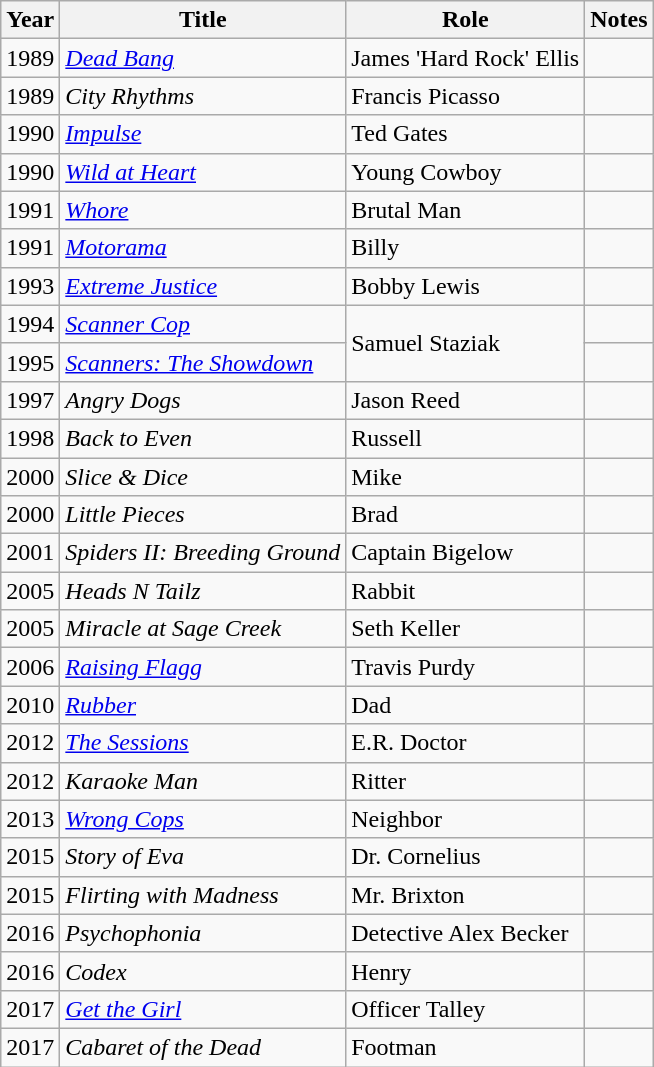<table class="wikitable sortable">
<tr>
<th>Year</th>
<th>Title</th>
<th>Role</th>
<th>Notes</th>
</tr>
<tr>
<td>1989</td>
<td><em><a href='#'>Dead Bang</a></em></td>
<td>James 'Hard Rock' Ellis</td>
<td></td>
</tr>
<tr>
<td>1989</td>
<td><em>City Rhythms</em></td>
<td>Francis Picasso</td>
<td></td>
</tr>
<tr>
<td>1990</td>
<td><a href='#'><em>Impulse</em></a></td>
<td>Ted Gates</td>
<td></td>
</tr>
<tr>
<td>1990</td>
<td><a href='#'><em>Wild at Heart</em></a></td>
<td>Young Cowboy</td>
<td></td>
</tr>
<tr>
<td>1991</td>
<td><a href='#'><em>Whore</em></a></td>
<td>Brutal Man</td>
<td></td>
</tr>
<tr>
<td>1991</td>
<td><a href='#'><em>Motorama</em></a></td>
<td>Billy</td>
<td></td>
</tr>
<tr>
<td>1993</td>
<td><a href='#'><em>Extreme Justice</em></a></td>
<td>Bobby Lewis</td>
<td></td>
</tr>
<tr>
<td>1994</td>
<td><em><a href='#'>Scanner Cop</a></em></td>
<td rowspan="2">Samuel Staziak</td>
<td></td>
</tr>
<tr>
<td>1995</td>
<td><em><a href='#'>Scanners: The Showdown</a></em></td>
<td></td>
</tr>
<tr>
<td>1997</td>
<td><em>Angry Dogs</em></td>
<td>Jason Reed</td>
<td></td>
</tr>
<tr>
<td>1998</td>
<td><em>Back to Even</em></td>
<td>Russell</td>
<td></td>
</tr>
<tr>
<td>2000</td>
<td><em>Slice & Dice</em></td>
<td>Mike</td>
<td></td>
</tr>
<tr>
<td>2000</td>
<td><em>Little Pieces</em></td>
<td>Brad</td>
<td></td>
</tr>
<tr>
<td>2001</td>
<td><em>Spiders II: Breeding Ground</em></td>
<td>Captain Bigelow</td>
<td></td>
</tr>
<tr>
<td>2005</td>
<td><em>Heads N Tailz</em></td>
<td>Rabbit</td>
<td></td>
</tr>
<tr>
<td>2005</td>
<td><em>Miracle at Sage Creek</em></td>
<td>Seth Keller</td>
<td></td>
</tr>
<tr>
<td>2006</td>
<td><em><a href='#'>Raising Flagg</a></em></td>
<td>Travis Purdy</td>
<td></td>
</tr>
<tr>
<td>2010</td>
<td><a href='#'><em>Rubber</em></a></td>
<td>Dad</td>
<td></td>
</tr>
<tr>
<td>2012</td>
<td><a href='#'><em>The Sessions</em></a></td>
<td>E.R. Doctor</td>
<td></td>
</tr>
<tr>
<td>2012</td>
<td><em>Karaoke Man</em></td>
<td>Ritter</td>
<td></td>
</tr>
<tr>
<td>2013</td>
<td><em><a href='#'>Wrong Cops</a></em></td>
<td>Neighbor</td>
<td></td>
</tr>
<tr>
<td>2015</td>
<td><em>Story of Eva</em></td>
<td>Dr. Cornelius</td>
<td></td>
</tr>
<tr>
<td>2015</td>
<td><em>Flirting with Madness</em></td>
<td>Mr. Brixton</td>
<td></td>
</tr>
<tr>
<td>2016</td>
<td><em>Psychophonia</em></td>
<td>Detective Alex Becker</td>
<td></td>
</tr>
<tr>
<td>2016</td>
<td><em>Codex</em></td>
<td>Henry</td>
<td></td>
</tr>
<tr>
<td>2017</td>
<td><a href='#'><em>Get the Girl</em></a></td>
<td>Officer Talley</td>
<td></td>
</tr>
<tr>
<td>2017</td>
<td><em>Cabaret of the Dead</em></td>
<td>Footman</td>
<td></td>
</tr>
</table>
